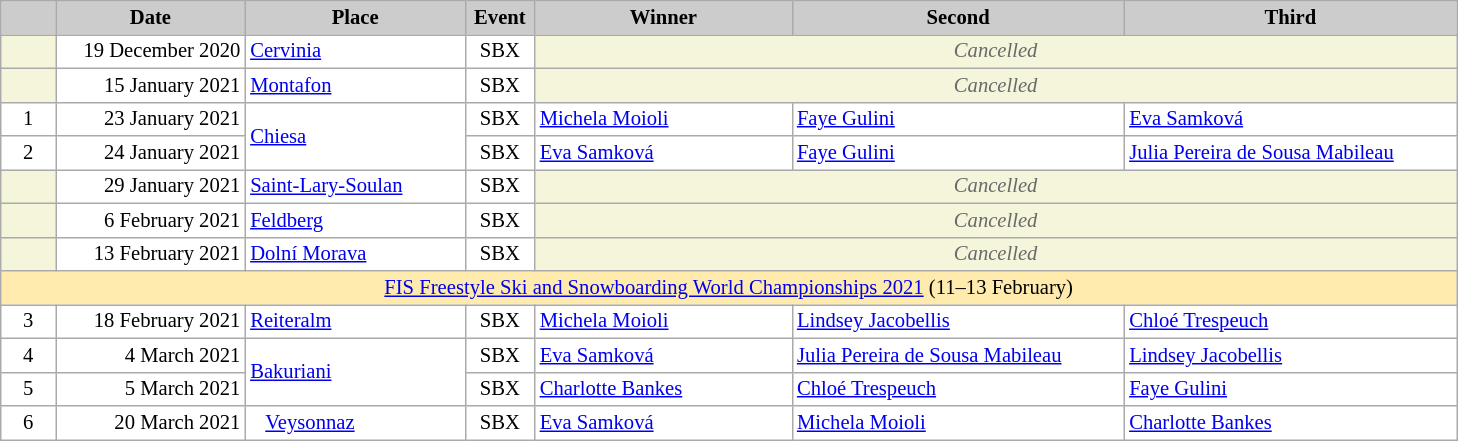<table class="wikitable plainrowheaders" style="background:#fff; font-size:86%; line-height:16px; border:grey solid 1px; border-collapse:collapse;">
<tr>
<th scope="col" style="background:#ccc; width:30px;"></th>
<th scope="col" style="background:#ccc; width:120px;">Date</th>
<th scope="col" style="background:#ccc; width:140px;">Place</th>
<th scope="col" style="background:#ccc; width:40px;">Event</th>
<th scope="col" style="background:#ccc; width:165px;">Winner</th>
<th scope="col" style="background:#ccc; width:215px;">Second</th>
<th scope="col" style="background:#ccc; width:215px;">Third</th>
</tr>
<tr>
<td bgcolor="F5F5DC"></td>
<td align="right">19 December 2020</td>
<td> <a href='#'>Cervinia</a></td>
<td align="center">SBX</td>
<td colspan=5 align=center bgcolor="F5F5DC" style=color:#696969><em>Cancelled</em></td>
</tr>
<tr>
<td bgcolor="F5F5DC"></td>
<td align="right">15 January 2021</td>
<td> <a href='#'>Montafon</a></td>
<td align="center">SBX</td>
<td colspan=5 align=center bgcolor="F5F5DC" style=color:#696969><em>Cancelled</em></td>
</tr>
<tr>
<td align="center">1</td>
<td align="right">23 January 2021</td>
<td rowspan="2"> <a href='#'>Chiesa</a></td>
<td align="center">SBX</td>
<td> <a href='#'>Michela Moioli</a></td>
<td> <a href='#'>Faye Gulini</a></td>
<td> <a href='#'>Eva Samková</a></td>
</tr>
<tr>
<td align="center">2</td>
<td align="right">24 January 2021</td>
<td align="center">SBX</td>
<td> <a href='#'>Eva Samková</a></td>
<td> <a href='#'>Faye Gulini</a></td>
<td> <a href='#'>Julia Pereira de Sousa Mabileau</a></td>
</tr>
<tr>
<td bgcolor="F5F5DC"></td>
<td align="right">29 January 2021</td>
<td> <a href='#'>Saint-Lary-Soulan</a></td>
<td align="center">SBX</td>
<td colspan=5 align=center bgcolor="F5F5DC" style=color:#696969><em>Cancelled</em></td>
</tr>
<tr>
<td bgcolor="F5F5DC"></td>
<td align="right">6 February 2021</td>
<td> <a href='#'>Feldberg</a></td>
<td align="center">SBX</td>
<td colspan=5 align=center bgcolor="F5F5DC" style=color:#696969><em>Cancelled</em></td>
</tr>
<tr>
<td bgcolor="F5F5DC"></td>
<td align="right">13 February 2021</td>
<td> <a href='#'>Dolní Morava</a></td>
<td align="center">SBX</td>
<td colspan=5 align=center bgcolor="F5F5DC" style=color:#696969><em>Cancelled</em></td>
</tr>
<tr style="background:#FFEBAD">
<td align="center" colspan="7"><a href='#'>FIS Freestyle Ski and Snowboarding World Championships 2021</a>  (11–13 February)</td>
</tr>
<tr>
<td align="center">3</td>
<td align="right">18 February 2021</td>
<td> <a href='#'>Reiteralm</a></td>
<td align="center">SBX</td>
<td> <a href='#'>Michela Moioli</a></td>
<td> <a href='#'>Lindsey Jacobellis</a></td>
<td> <a href='#'>Chloé Trespeuch</a></td>
</tr>
<tr>
<td align="center">4</td>
<td align="right">4 March 2021</td>
<td rowspan="2"> <a href='#'>Bakuriani</a></td>
<td align="center">SBX</td>
<td> <a href='#'>Eva Samková</a></td>
<td> <a href='#'>Julia Pereira de Sousa Mabileau</a></td>
<td> <a href='#'>Lindsey Jacobellis</a></td>
</tr>
<tr>
<td align="center">5</td>
<td align="right">5 March 2021</td>
<td align="center">SBX</td>
<td> <a href='#'>Charlotte Bankes</a></td>
<td> <a href='#'>Chloé Trespeuch</a></td>
<td> <a href='#'>Faye Gulini</a></td>
</tr>
<tr>
<td align="center">6</td>
<td align="right">20 March 2021</td>
<td>   <a href='#'>Veysonnaz</a></td>
<td align="center">SBX</td>
<td> <a href='#'>Eva Samková</a></td>
<td> <a href='#'>Michela Moioli</a></td>
<td> <a href='#'>Charlotte Bankes</a></td>
</tr>
</table>
